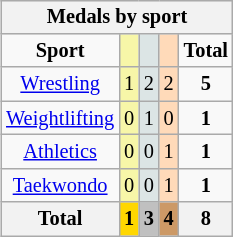<table class=wikitable style="font-size:85%; float:right">
<tr bgcolor=efefef>
<th colspan=7>Medals by sport</th>
</tr>
<tr align=center>
<td><strong>Sport</strong></td>
<td bgcolor=f7f6a8></td>
<td bgcolor=dce5e5></td>
<td bgcolor=ffdab9></td>
<td><strong>Total</strong></td>
</tr>
<tr align=center>
<td><a href='#'>Wrestling</a></td>
<td style="background:#F7F6A8;">1</td>
<td style="background:#DCE5E5;">2</td>
<td style="background:#FFDAB9;">2</td>
<td><strong>5</strong></td>
</tr>
<tr align=center>
<td><a href='#'>Weightlifting</a></td>
<td style="background:#F7F6A8;">0</td>
<td style="background:#DCE5E5;">1</td>
<td style="background:#FFDAB9;">0</td>
<td><strong>1</strong></td>
</tr>
<tr align=center>
<td><a href='#'>Athletics</a></td>
<td style="background:#F7F6A8;">0</td>
<td style="background:#DCE5E5;">0</td>
<td style="background:#FFDAB9;">1</td>
<td><strong>1</strong></td>
</tr>
<tr align=center>
<td><a href='#'>Taekwondo</a></td>
<td style="background:#F7F6A8;">0</td>
<td style="background:#DCE5E5;">0</td>
<td style="background:#FFDAB9;">1</td>
<td><strong>1</strong></td>
</tr>
<tr align=center>
<th>Total</th>
<th style="background:gold;">1</th>
<th style="background:silver;">3</th>
<th style="background:#c96;">4</th>
<th>8</th>
</tr>
</table>
